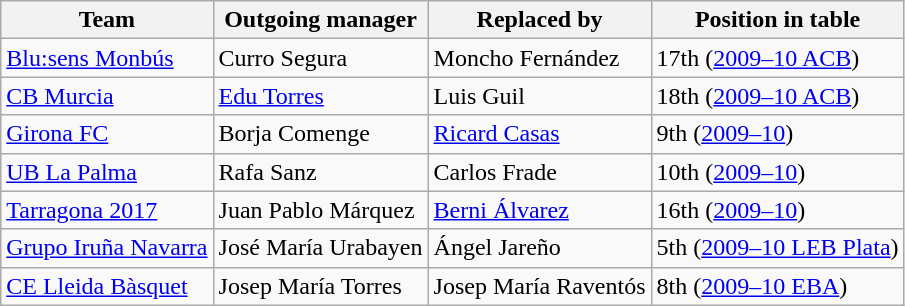<table class="wikitable sortable">
<tr>
<th>Team</th>
<th>Outgoing manager</th>
<th>Replaced by</th>
<th>Position in table</th>
</tr>
<tr>
<td><a href='#'>Blu:sens Monbús</a></td>
<td> Curro Segura</td>
<td> Moncho Fernández</td>
<td>17th (<a href='#'>2009–10 ACB</a>)</td>
</tr>
<tr>
<td><a href='#'>CB Murcia</a></td>
<td> <a href='#'>Edu Torres</a></td>
<td> Luis Guil</td>
<td>18th (<a href='#'>2009–10 ACB</a>)</td>
</tr>
<tr>
<td><a href='#'>Girona FC</a></td>
<td> Borja Comenge</td>
<td> <a href='#'>Ricard Casas</a></td>
<td>9th (<a href='#'>2009–10</a>)</td>
</tr>
<tr>
<td><a href='#'>UB La Palma</a></td>
<td> Rafa Sanz</td>
<td> Carlos Frade</td>
<td>10th (<a href='#'>2009–10</a>)</td>
</tr>
<tr>
<td><a href='#'>Tarragona 2017</a></td>
<td> Juan Pablo Márquez</td>
<td> <a href='#'>Berni Álvarez</a></td>
<td>16th (<a href='#'>2009–10</a>)</td>
</tr>
<tr>
<td><a href='#'>Grupo Iruña Navarra</a></td>
<td> José María Urabayen</td>
<td> Ángel Jareño</td>
<td>5th (<a href='#'>2009–10 LEB Plata</a>)</td>
</tr>
<tr>
<td><a href='#'>CE Lleida Bàsquet</a></td>
<td> Josep María Torres</td>
<td> Josep María Raventós</td>
<td>8th (<a href='#'>2009–10 EBA</a>)</td>
</tr>
</table>
